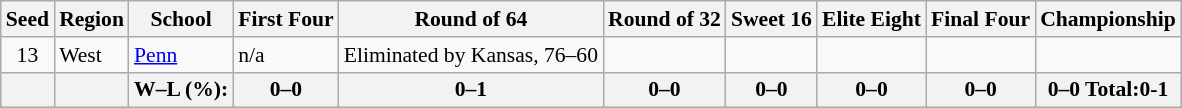<table class="sortable wikitable" style="white-space:nowrap; font-size:90%">
<tr>
<th>Seed</th>
<th>Region</th>
<th>School</th>
<th>First Four</th>
<th>Round of 64</th>
<th>Round of 32</th>
<th>Sweet 16</th>
<th>Elite Eight</th>
<th>Final Four</th>
<th>Championship</th>
</tr>
<tr>
<td align=center>13</td>
<td>West</td>
<td><a href='#'>Penn</a></td>
<td>n/a</td>
<td>Eliminated by Kansas, 76–60</td>
<td></td>
<td></td>
<td></td>
<td></td>
<td></td>
</tr>
<tr>
<th></th>
<th></th>
<th>W–L (%):</th>
<th>0–0 </th>
<th>0–1 </th>
<th>0–0 </th>
<th>0–0 </th>
<th>0–0 </th>
<th>0–0 </th>
<th>0–0 Total:0-1 </th>
</tr>
</table>
